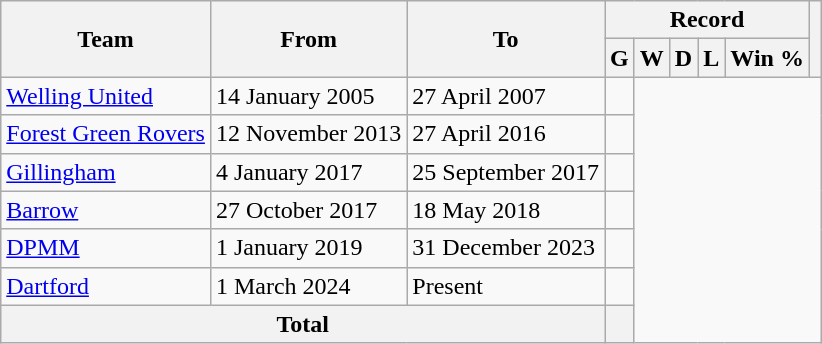<table class="wikitable" style="text-align: center">
<tr>
<th rowspan=2>Team</th>
<th rowspan=2>From</th>
<th rowspan=2>To</th>
<th colspan=5>Record</th>
<th rowspan=2></th>
</tr>
<tr>
<th>G</th>
<th>W</th>
<th>D</th>
<th>L</th>
<th>Win %</th>
</tr>
<tr>
<td align=left><a href='#'>Welling United</a></td>
<td align=left>14 January 2005</td>
<td align=left>27 April 2007<br></td>
<td></td>
</tr>
<tr>
<td align=left><a href='#'>Forest Green Rovers</a></td>
<td align=left>12 November 2013</td>
<td align=left>27 April 2016<br></td>
<td></td>
</tr>
<tr>
<td align=left><a href='#'>Gillingham</a></td>
<td align=left>4 January 2017</td>
<td align=left>25 September 2017<br></td>
<td></td>
</tr>
<tr>
<td align=left><a href='#'>Barrow</a></td>
<td align=left>27 October 2017</td>
<td align=left>18 May 2018<br></td>
<td></td>
</tr>
<tr>
<td align=left><a href='#'>DPMM</a></td>
<td align=left>1 January 2019</td>
<td align=left>31 December 2023<br></td>
<td></td>
</tr>
<tr>
<td align=left><a href='#'>Dartford</a></td>
<td align=left>1 March 2024</td>
<td align=left>Present<br></td>
<td></td>
</tr>
<tr>
<th colspan=3>Total<br></th>
<th></th>
</tr>
</table>
